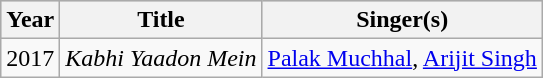<table class=wikitable>
<tr style="background:#ccc; text-align:center;">
<th>Year</th>
<th>Title</th>
<th>Singer(s)</th>
</tr>
<tr>
<td>2017</td>
<td><em>Kabhi Yaadon Mein</em></td>
<td><a href='#'>Palak Muchhal</a>, <a href='#'>Arijit Singh</a></td>
</tr>
</table>
